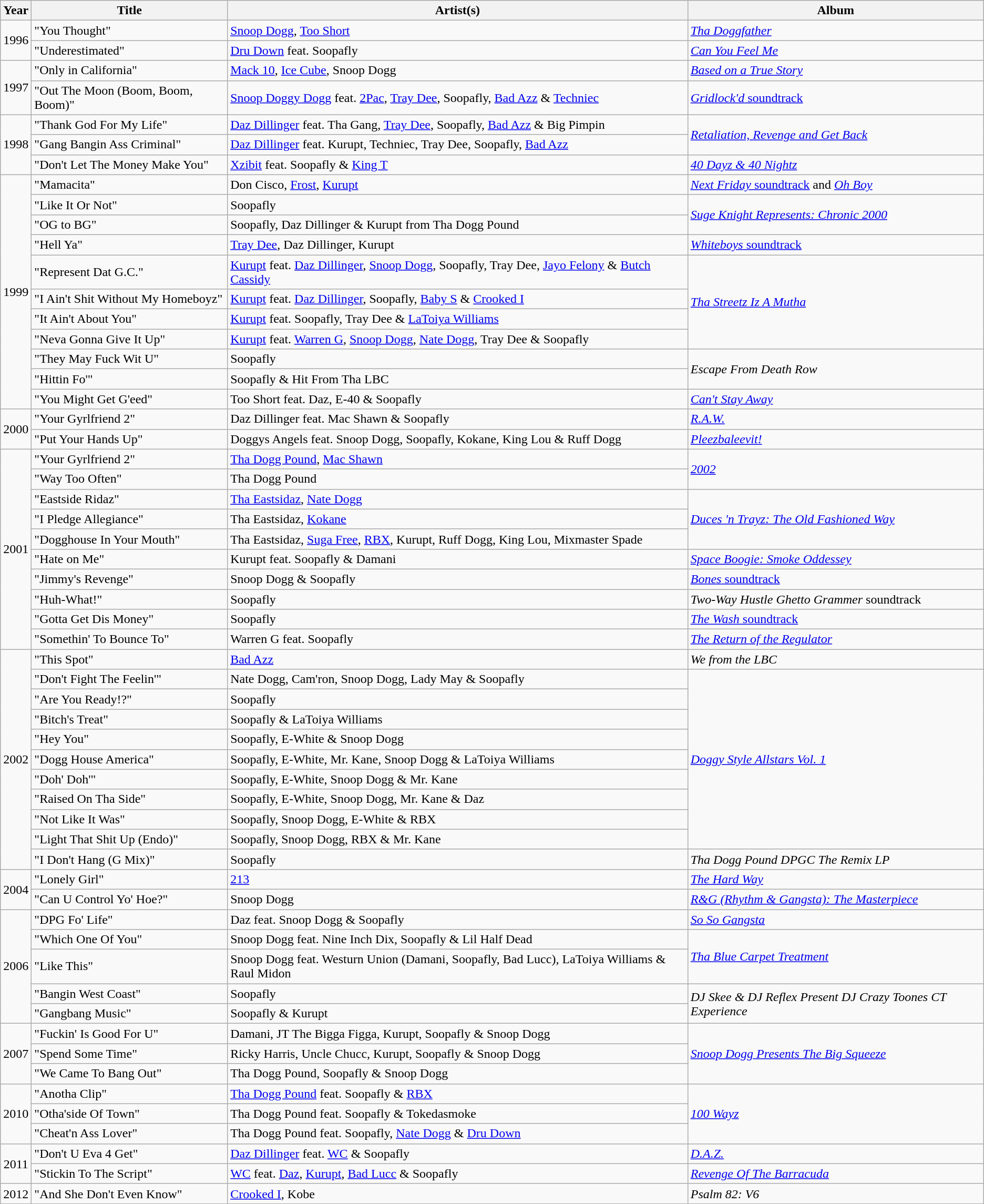<table class="wikitable">
<tr>
<th align=center>Year</th>
<th align=center>Title</th>
<th align=center>Artist(s)</th>
<th align=center>Album</th>
</tr>
<tr>
<td align=center rowspan=2>1996</td>
<td align=left>"You Thought"</td>
<td align=left><a href='#'>Snoop Dogg</a>, <a href='#'>Too Short</a></td>
<td align=left><em><a href='#'>Tha Doggfather</a></em></td>
</tr>
<tr>
<td align=left>"Underestimated"</td>
<td align=left><a href='#'>Dru Down</a> feat. Soopafly</td>
<td align=left><em><a href='#'>Can You Feel Me</a></em></td>
</tr>
<tr>
<td align=center rowspan=2>1997</td>
<td align=left>"Only in California"</td>
<td align=left><a href='#'>Mack 10</a>, <a href='#'>Ice Cube</a>, Snoop Dogg</td>
<td align=left><em><a href='#'>Based on a True Story</a></em></td>
</tr>
<tr>
<td align=left>"Out The Moon (Boom, Boom, Boom)"</td>
<td align=left><a href='#'>Snoop Doggy Dogg</a> feat. <a href='#'>2Pac</a>, <a href='#'>Tray Dee</a>, Soopafly, <a href='#'>Bad Azz</a> & <a href='#'>Techniec</a></td>
<td align=left><a href='#'><em>Gridlock'd</em> soundtrack</a></td>
</tr>
<tr>
<td align=center rowspan=3>1998</td>
<td align=left>"Thank God For My Life"</td>
<td align=left><a href='#'>Daz Dillinger</a> feat. Tha Gang, <a href='#'>Tray Dee</a>, Soopafly, <a href='#'>Bad Azz</a> & Big Pimpin</td>
<td align=left rowspan=2><em><a href='#'>Retaliation, Revenge and Get Back</a></em></td>
</tr>
<tr>
<td align=left>"Gang Bangin Ass Criminal"</td>
<td align=left><a href='#'>Daz Dillinger</a> feat. Kurupt, Techniec, Tray Dee, Soopafly, <a href='#'>Bad Azz</a></td>
</tr>
<tr>
<td align=left>"Don't Let The Money Make You"</td>
<td align=left><a href='#'>Xzibit</a> feat. Soopafly & <a href='#'>King T</a></td>
<td align=left><em><a href='#'>40 Dayz & 40 Nightz</a></em></td>
</tr>
<tr>
<td align=center rowspan=11>1999</td>
<td align=left>"Mamacita"</td>
<td align=left>Don Cisco, <a href='#'>Frost</a>, <a href='#'>Kurupt</a></td>
<td align=left><a href='#'><em>Next Friday</em> soundtrack</a> and <em><a href='#'>Oh Boy</a></em></td>
</tr>
<tr>
<td align=left>"Like It Or Not"</td>
<td align=left>Soopafly</td>
<td align=left rowspan=2><em><a href='#'>Suge Knight Represents: Chronic 2000</a></em></td>
</tr>
<tr>
<td align=left>"OG to BG"</td>
<td align=left>Soopafly, Daz Dillinger & Kurupt from Tha Dogg Pound</td>
</tr>
<tr>
<td align=left>"Hell Ya"</td>
<td align=left><a href='#'>Tray Dee</a>, Daz Dillinger, Kurupt</td>
<td align=left><a href='#'><em>Whiteboys</em> soundtrack</a></td>
</tr>
<tr>
<td align=left>"Represent Dat G.C."</td>
<td align=left><a href='#'>Kurupt</a> feat. <a href='#'>Daz Dillinger</a>, <a href='#'>Snoop Dogg</a>, Soopafly, Tray Dee, <a href='#'>Jayo Felony</a> & <a href='#'>Butch Cassidy</a></td>
<td align=left rowspan=4><em><a href='#'>Tha Streetz Iz A Mutha</a></em></td>
</tr>
<tr>
<td align=left>"I Ain't Shit Without My Homeboyz"</td>
<td align=left><a href='#'>Kurupt</a> feat. <a href='#'>Daz Dillinger</a>, Soopafly, <a href='#'>Baby S</a> & <a href='#'>Crooked I</a></td>
</tr>
<tr>
<td align=left>"It Ain't About You"</td>
<td align=left><a href='#'>Kurupt</a> feat. Soopafly, Tray Dee & <a href='#'>LaToiya Williams</a></td>
</tr>
<tr>
<td align=left>"Neva Gonna Give It Up"</td>
<td align=left><a href='#'>Kurupt</a> feat. <a href='#'>Warren G</a>, <a href='#'>Snoop Dogg</a>, <a href='#'>Nate Dogg</a>, Tray Dee & Soopafly</td>
</tr>
<tr>
<td align=left>"They May Fuck Wit U"</td>
<td align=left>Soopafly</td>
<td align=left rowspan=2><em>Escape From Death Row</em></td>
</tr>
<tr>
<td align=left>"Hittin Fo'"</td>
<td align=left>Soopafly & Hit From Tha LBC</td>
</tr>
<tr>
<td align=left>"You Might Get G'eed"</td>
<td align=left>Too Short feat. Daz, E-40 & Soopafly</td>
<td align=left><em><a href='#'>Can't Stay Away</a></em></td>
</tr>
<tr>
<td align=center rowspan=2>2000</td>
<td align=left>"Your Gyrlfriend 2"</td>
<td align=left>Daz Dillinger feat. Mac Shawn & Soopafly</td>
<td align=left><em><a href='#'>R.A.W.</a></em></td>
</tr>
<tr>
<td align=left>"Put Your Hands Up"</td>
<td align=left>Doggys Angels feat. Snoop Dogg, Soopafly, Kokane, King Lou & Ruff Dogg</td>
<td align=left><em><a href='#'>Pleezbaleevit!</a></em></td>
</tr>
<tr>
<td align=center rowspan=10>2001</td>
<td align=left>"Your Gyrlfriend 2"</td>
<td align=left><a href='#'>Tha Dogg Pound</a>, <a href='#'>Mac Shawn</a></td>
<td align=left rowspan=2><em><a href='#'>2002</a></em></td>
</tr>
<tr>
<td align=left>"Way Too Often"</td>
<td align=left>Tha Dogg Pound</td>
</tr>
<tr>
<td align=left>"Eastside Ridaz"</td>
<td align=left><a href='#'>Tha Eastsidaz</a>, <a href='#'>Nate Dogg</a></td>
<td align=left rowspan=3><em><a href='#'>Duces 'n Trayz: The Old Fashioned Way</a></em></td>
</tr>
<tr>
<td align=left>"I Pledge Allegiance"</td>
<td align=left>Tha Eastsidaz, <a href='#'>Kokane</a></td>
</tr>
<tr>
<td align=left>"Dogghouse In Your Mouth"</td>
<td align=left>Tha Eastsidaz, <a href='#'>Suga Free</a>, <a href='#'>RBX</a>, Kurupt, Ruff Dogg, King Lou, Mixmaster Spade</td>
</tr>
<tr>
<td align=left>"Hate on Me"</td>
<td align=left>Kurupt feat. Soopafly & Damani</td>
<td align=left><em><a href='#'>Space Boogie: Smoke Oddessey</a></em></td>
</tr>
<tr>
<td align=left>"Jimmy's Revenge"</td>
<td align=left>Snoop Dogg & Soopafly</td>
<td align=left><a href='#'><em>Bones</em> soundtrack</a></td>
</tr>
<tr>
<td align=left>"Huh-What!"</td>
<td align=left>Soopafly</td>
<td align=left><em>Two-Way Hustle Ghetto Grammer</em> soundtrack</td>
</tr>
<tr>
<td align=left>"Gotta Get Dis Money"</td>
<td align=left>Soopafly</td>
<td align=left><a href='#'><em>The Wash</em> soundtrack</a></td>
</tr>
<tr>
<td align=left>"Somethin' To Bounce To"</td>
<td align=left>Warren G feat. Soopafly</td>
<td align=left><em><a href='#'>The Return of the Regulator</a></em></td>
</tr>
<tr>
<td align=center rowspan=11>2002</td>
<td align=left>"This Spot"</td>
<td align=left><a href='#'>Bad Azz</a></td>
<td align=left><em>We from the LBC</em></td>
</tr>
<tr>
<td align=left>"Don't Fight The Feelin'"</td>
<td align=left>Nate Dogg, Cam'ron, Snoop Dogg, Lady May & Soopafly</td>
<td align=left rowspan=9><em><a href='#'>Doggy Style Allstars Vol. 1</a></em></td>
</tr>
<tr>
<td align=left>"Are You Ready!?"</td>
<td align=left>Soopafly</td>
</tr>
<tr>
<td align=left>"Bitch's Treat"</td>
<td align=left>Soopafly & LaToiya Williams</td>
</tr>
<tr>
<td align=left>"Hey You"</td>
<td align=left>Soopafly, E-White & Snoop Dogg</td>
</tr>
<tr>
<td align=left>"Dogg House America"</td>
<td align=left>Soopafly, E-White, Mr. Kane, Snoop Dogg & LaToiya Williams</td>
</tr>
<tr>
<td align=left>"Doh' Doh'"</td>
<td align=left>Soopafly, E-White, Snoop Dogg & Mr. Kane</td>
</tr>
<tr>
<td align=left>"Raised On Tha Side"</td>
<td align=left>Soopafly, E-White, Snoop Dogg, Mr. Kane & Daz</td>
</tr>
<tr>
<td align=left>"Not Like It Was"</td>
<td align=left>Soopafly, Snoop Dogg, E-White & RBX</td>
</tr>
<tr>
<td align=left>"Light That Shit Up (Endo)"</td>
<td align=left>Soopafly, Snoop Dogg, RBX & Mr. Kane</td>
</tr>
<tr>
<td align=left>"I Don't Hang (G Mix)"</td>
<td align=left>Soopafly</td>
<td align=left><em>Tha Dogg Pound DPGC The Remix LP</em></td>
</tr>
<tr>
<td align=center rowspan=2>2004</td>
<td align=left>"Lonely Girl"</td>
<td align=left><a href='#'>213</a></td>
<td align=left><em><a href='#'>The Hard Way</a></em></td>
</tr>
<tr>
<td align=left>"Can U Control Yo' Hoe?"</td>
<td align=left>Snoop Dogg</td>
<td align=left><em><a href='#'>R&G (Rhythm & Gangsta): The Masterpiece</a></em></td>
</tr>
<tr>
<td align=center rowspan=5>2006</td>
<td align=left>"DPG Fo' Life"</td>
<td align=left>Daz feat. Snoop Dogg & Soopafly</td>
<td align=left><em><a href='#'>So So Gangsta</a></em></td>
</tr>
<tr>
<td align=left>"Which One Of You"</td>
<td align=left>Snoop Dogg feat. Nine Inch Dix, Soopafly & Lil Half Dead</td>
<td align=left rowspan=2><em><a href='#'>Tha Blue Carpet Treatment</a></em></td>
</tr>
<tr>
<td align=left>"Like This"</td>
<td align=left>Snoop Dogg feat. Westurn Union (Damani, Soopafly, Bad Lucc), LaToiya Williams & Raul Midon</td>
</tr>
<tr>
<td align=left>"Bangin West Coast"</td>
<td align=left>Soopafly</td>
<td align=left rowspan=2><em>DJ Skee & DJ Reflex Present DJ Crazy Toones CT Experience</em></td>
</tr>
<tr>
<td align=left>"Gangbang Music"</td>
<td align=left>Soopafly & Kurupt</td>
</tr>
<tr>
<td align=center rowspan=3>2007</td>
<td align=left>"Fuckin' Is Good For U"</td>
<td align=left>Damani, JT The Bigga Figga, Kurupt, Soopafly & Snoop Dogg</td>
<td align=left rowspan=3><em><a href='#'>Snoop Dogg Presents The Big Squeeze</a></em></td>
</tr>
<tr>
<td align=left>"Spend Some Time"</td>
<td align=left>Ricky Harris, Uncle Chucc, Kurupt, Soopafly & Snoop Dogg</td>
</tr>
<tr>
<td align=left>"We Came To Bang Out"</td>
<td align=left>Tha Dogg Pound, Soopafly & Snoop Dogg</td>
</tr>
<tr>
<td align=center rowspan=3>2010</td>
<td align=left>"Anotha Clip"</td>
<td align=left><a href='#'>Tha Dogg Pound</a> feat. Soopafly & <a href='#'>RBX</a></td>
<td align=left rowspan=3><em><a href='#'>100 Wayz</a></em></td>
</tr>
<tr>
<td align=left>"Otha'side Of Town"</td>
<td align=left>Tha Dogg Pound feat. Soopafly & Tokedasmoke</td>
</tr>
<tr>
<td align=left>"Cheat'n Ass Lover"</td>
<td align=left>Tha Dogg Pound feat. Soopafly, <a href='#'>Nate Dogg</a> & <a href='#'>Dru Down</a></td>
</tr>
<tr>
<td align=center rowspan=2>2011</td>
<td align=left>"Don't U Eva 4 Get"</td>
<td align=left><a href='#'>Daz Dillinger</a> feat. <a href='#'>WC</a> & Soopafly</td>
<td align=left><em><a href='#'>D.A.Z.</a></em></td>
</tr>
<tr>
<td align=left>"Stickin To The Script"</td>
<td align=left><a href='#'>WC</a> feat. <a href='#'>Daz</a>, <a href='#'>Kurupt</a>, <a href='#'>Bad Lucc</a> & Soopafly</td>
<td align=left><em><a href='#'>Revenge Of The Barracuda</a></em></td>
</tr>
<tr>
<td>2012</td>
<td align=left>"And She Don't  Even Know"</td>
<td align=left><a href='#'>Crooked I</a>, Kobe</td>
<td align=left><em>Psalm 82: V6</em></td>
</tr>
<tr>
</tr>
</table>
